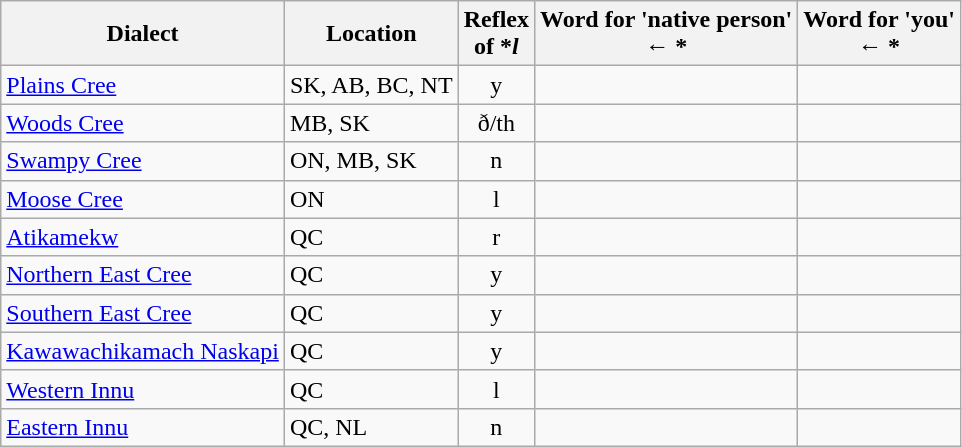<table class="wikitable">
<tr>
<th>Dialect</th>
<th>Location</th>
<th>Reflex<br>of *<em>l</em></th>
<th>Word for 'native person'<br>← *</th>
<th>Word for 'you'<br>← *</th>
</tr>
<tr>
<td><a href='#'>Plains Cree</a></td>
<td>SK, AB, BC, NT</td>
<td align="center">y</td>
<td></td>
<td></td>
</tr>
<tr>
<td><a href='#'>Woods Cree</a></td>
<td>MB, SK</td>
<td align="center">ð/th</td>
<td></td>
<td></td>
</tr>
<tr>
<td><a href='#'>Swampy Cree</a></td>
<td>ON, MB, SK</td>
<td align="center">n</td>
<td></td>
<td></td>
</tr>
<tr>
<td><a href='#'>Moose Cree</a></td>
<td>ON</td>
<td align="center">l</td>
<td></td>
<td></td>
</tr>
<tr>
<td><a href='#'>Atikamekw</a></td>
<td>QC</td>
<td align="center">r</td>
<td></td>
<td></td>
</tr>
<tr>
<td><a href='#'>Northern East Cree</a></td>
<td>QC</td>
<td align="center">y</td>
<td></td>
<td></td>
</tr>
<tr>
<td><a href='#'>Southern East Cree</a></td>
<td>QC</td>
<td align="center">y</td>
<td></td>
<td></td>
</tr>
<tr>
<td><a href='#'>Kawawachikamach Naskapi</a></td>
<td>QC</td>
<td align="center">y</td>
<td></td>
<td></td>
</tr>
<tr>
<td><a href='#'>Western Innu</a></td>
<td>QC</td>
<td align="center">l</td>
<td></td>
<td></td>
</tr>
<tr>
<td><a href='#'>Eastern Innu</a></td>
<td>QC, NL</td>
<td align="center">n</td>
<td></td>
<td></td>
</tr>
</table>
